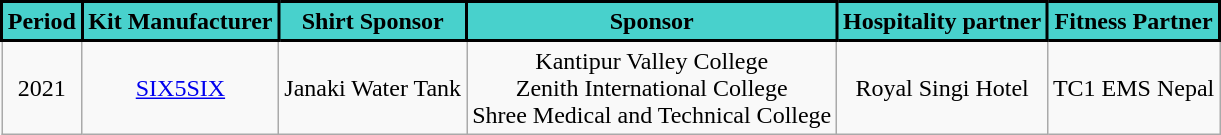<table class="wikitable" style="text-align:center;margin-left:1em;float:center">
<tr>
<th style="background:#48d1cc; color:#000000; border:2px solid #000000;">Period</th>
<th style="background:#48d1cc; color:#000000; border:2px solid #000000;">Kit Manufacturer</th>
<th style="background:#48d1cc; color:#000000; border:2px solid #000000;">Shirt Sponsor</th>
<th style="background:#48d1cc; color:#000000; border:2px solid #000000;">Sponsor</th>
<th style="background:#48d1cc; color:#000000; border:2px solid #000000;">Hospitality partner</th>
<th style="background:#48d1cc; color:#000000; border:2px solid #000000;">Fitness Partner</th>
</tr>
<tr>
<td>2021</td>
<td><a href='#'>SIX5SIX</a></td>
<td>Janaki Water Tank</td>
<td>Kantipur Valley College<br>Zenith International College<br>Shree Medical and Technical College</td>
<td>Royal Singi Hotel</td>
<td>TC1 EMS Nepal</td>
</tr>
</table>
